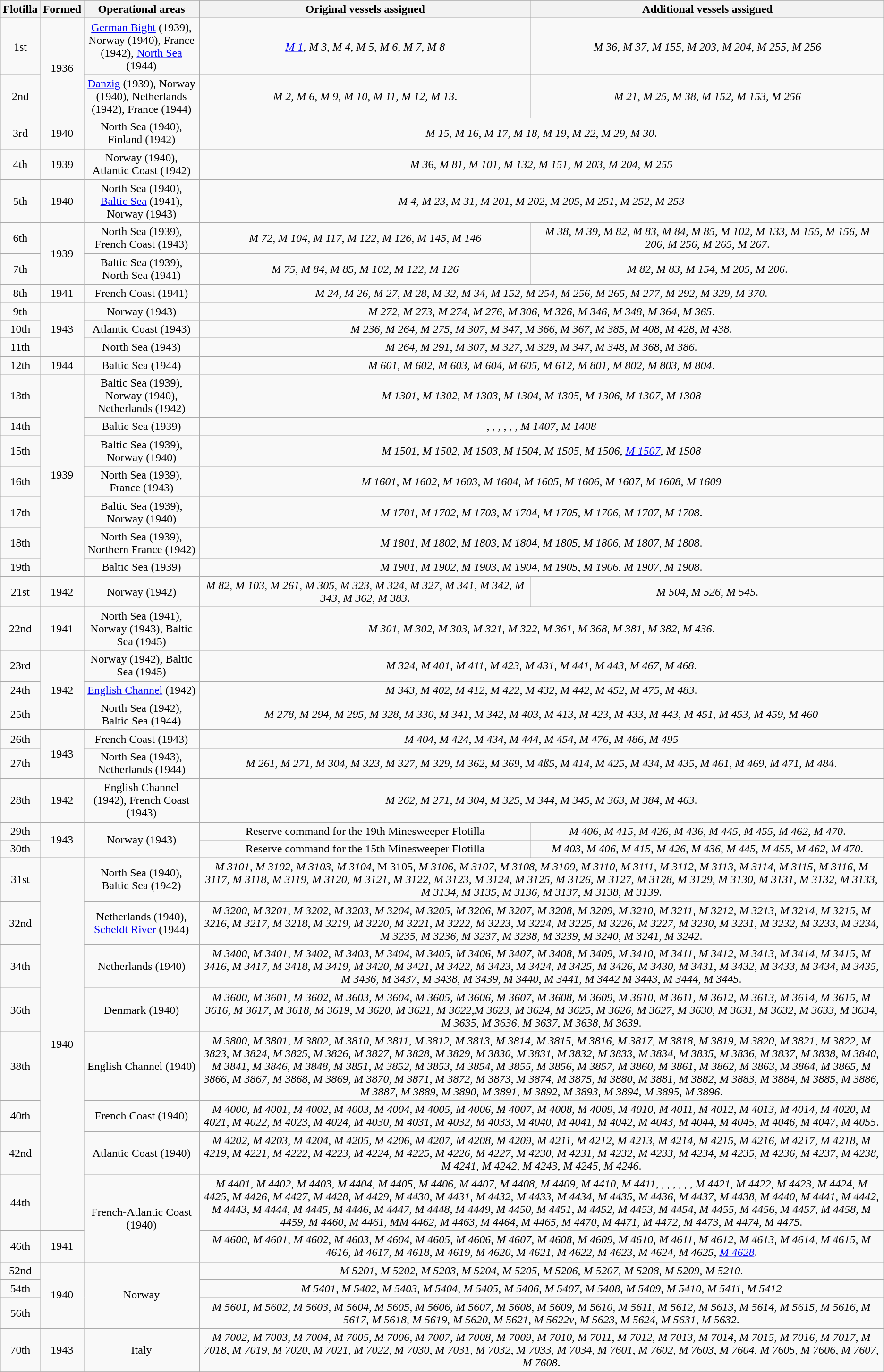<table class="wikitable mw-collapsible"" align="center" style =" text-align: middle;">
<tr>
</tr>
<tr>
<th bgcolor="#efefef" align="center">Flotilla</th>
<th bgcolor="#efefef" align="center">Formed</th>
<th bgcolor="#efefef" align="center">Operational areas</th>
<th bgcolor="#efefef" align="center">Original vessels assigned</th>
<th bgcolor="#efefef" align="center">Additional vessels assigned</th>
</tr>
<tr>
<td align="center">1st</td>
<td rowspan=2 align="center">1936</td>
<td align="center"><a href='#'>German Bight</a> (1939), Norway (1940), France (1942), <a href='#'>North Sea</a> (1944)</td>
<td align="center"><a href='#'><em>M 1</em></a>, <em>M 3</em>, <em>M 4</em>, <em>M 5</em>, <em>M 6</em>, <em>M 7</em>, <em>M 8</em></td>
<td align="center"><em>M 36</em>, <em>M 37</em>, <em>M 155</em>, <em>M 203</em>, <em>M 204</em>, <em>M 255</em>, <em>M 256</em></td>
</tr>
<tr>
<td align="center">2nd</td>
<td align="center"><a href='#'>Danzig</a> (1939), Norway (1940), Netherlands (1942), France (1944)</td>
<td align="center"><em>M 2</em>, <em>M 6</em>, <em>M 9</em>, <em>M 10</em>, <em>M 11</em>, <em>M 12</em>, <em>M 13</em>.</td>
<td align="center"><em>M 21</em>, <em>M 25</em>, <em>M 38</em>, <em>M 152</em>, <em>M 153</em>, <em>M 256</em></td>
</tr>
<tr>
<td align="center">3rd</td>
<td align="center">1940</td>
<td align="center">North Sea (1940), Finland (1942)</td>
<td colspan=2 align="center"><em>M 15</em>, <em>M 16</em>, <em>M 17</em>, <em>M 18</em>, <em>M 19</em>, <em>M 22</em>, <em>M 29</em>, <em>M 30</em>.</td>
</tr>
<tr>
<td align="center">4th</td>
<td align="center">1939</td>
<td align="center">Norway (1940), Atlantic Coast (1942)</td>
<td colspan=2 align="center"><em>M 3</em>6, <em>M 81</em>, <em>M 101</em>, <em>M 132</em>, <em>M 151</em>, <em>M 203</em>, <em>M 204</em>, <em>M 255</em></td>
</tr>
<tr>
<td align="center">5th</td>
<td align="center">1940</td>
<td align="center">North Sea (1940), <a href='#'>Baltic Sea</a> (1941), Norway (1943)</td>
<td colspan=2 align="center"><em>M 4</em>, <em>M 23</em>, <em>M 31</em>, <em>M 201</em>, <em>M 202</em>, <em>M 205</em>, <em>M 251</em>, <em>M 252</em>, <em>M 253</em></td>
</tr>
<tr>
<td align="center">6th</td>
<td rowspan=2 align="center">1939</td>
<td align="center">North Sea (1939), French Coast (1943)</td>
<td align="center"><em>M 72</em>, <em>M 104</em>, <em>M 117</em>, <em>M 122</em>, <em>M 126</em>, <em>M 145</em>, <em>M 146</em></td>
<td align="center"><em>M 38</em>, <em>M 39</em>, <em>M 82</em>,<em> M 83</em>, <em>M 84</em>, <em>M 85</em>, <em>M 102</em>, <em>M 133</em>, <em>M 155</em>, <em>M 156</em>, <em>M 206</em>, <em>M 256</em>, <em>M 265</em>, <em>M 267</em>.</td>
</tr>
<tr>
<td align="center">7th</td>
<td align="center">Baltic Sea (1939), North Sea (1941)</td>
<td align="center"><em>M 75</em>, <em>M 84</em>, <em>M 85</em>, <em>M 102</em>, <em>M 122</em>, <em>M 126</em></td>
<td align="center"><em>M 82</em>, <em>M 83</em>, <em>M 154</em>, <em>M 205</em>, <em>M 206</em>.</td>
</tr>
<tr>
<td align="center">8th</td>
<td align="center">1941</td>
<td align="center">French Coast (1941)</td>
<td colspan=2 align="center"><em>M 24</em>, <em>M 26</em>, <em>M 27</em>, <em>M 28</em>, <em>M 32</em>, <em>M 34</em>, <em>M 152</em>, <em>M 254</em>, <em>M 256</em>, <em>M 265</em>, <em>M 277</em>, <em>M 292</em>, <em>M 329</em>, <em>M 370</em>.</td>
</tr>
<tr>
<td align="center">9th</td>
<td rowspan=3 align="center">1943</td>
<td align="center">Norway (1943)</td>
<td colspan=2 align="center"><em>M 272</em>, <em>M 273</em>, <em>M 274</em>, <em>M 276</em>, <em>M 306</em>, <em>M 326</em>, <em>M 346</em>, <em>M 348</em>, <em>M 364</em>, <em>M 365</em>.</td>
</tr>
<tr>
<td align="center">10th</td>
<td align="center">Atlantic Coast (1943)</td>
<td colspan=2 align="center"><em>M 236</em>, <em>M 264</em>, <em>M 275</em>, <em>M 307</em>, <em>M 347</em>, <em>M 366</em>, <em>M 367</em>, <em>M 385</em>, <em>M 408</em>, <em>M 428</em>, <em>M 438</em>.</td>
</tr>
<tr>
<td align="center">11th</td>
<td align="center">North Sea (1943)</td>
<td colspan=2 align="center"><em>M 264</em>, <em>M 291</em>, <em>M 307</em>, <em>M 327</em>, <em>M 329</em>, <em> M 347</em>, <em>M 348</em>, <em>M 368</em>, <em>M 386</em>.</td>
</tr>
<tr>
<td align="center">12th</td>
<td align="center">1944</td>
<td align="center">Baltic Sea (1944)</td>
<td colspan=2 align="center"><em>M 601</em>, <em>M 602</em>, <em>M 603</em>, <em>M 604</em>, <em>M 605</em>, <em>M 612</em>, <em>M 801</em>, <em>M 802</em>, <em>M 803</em>, <em>M 804</em>.</td>
</tr>
<tr>
<td align="center">13th</td>
<td rowspan=7 align="center">1939</td>
<td align="center">Baltic Sea (1939), Norway (1940), Netherlands (1942)</td>
<td colspan=2 align="center"><em>M 1301</em>, <em>M 1302</em>, <em>M 1303</em>, <em>M 1304</em>, <em>M 1305</em>, <em>M 1306</em>, <em>M 1307</em>,<em> M 1308</em></td>
</tr>
<tr>
<td align="center">14th</td>
<td align="center">Baltic Sea (1939)</td>
<td colspan=2 align="center">, , , , , , <em>M 1407</em>, <em>M 1408</em></td>
</tr>
<tr>
<td align="center">15th</td>
<td align="center">Baltic Sea (1939), Norway (1940)</td>
<td colspan=2 align="center"><em>M 1501</em>, <em>M 1502</em>, <em>M 1503</em>, <em>M 1504</em>, <em>M 1505</em>, <em>M 1506</em>, <a href='#'><em>M 1507</em></a>, <em>M 1508</em></td>
</tr>
<tr>
<td align="center">16th</td>
<td align="center">North Sea (1939), France (1943)</td>
<td colspan=2 align="center"><em>M 1601</em>, <em>M 1602</em>, <em>M 1603</em>, <em>M 1604</em>, <em>M 1605</em>, <em>M 1606</em>, <em>M 1607</em>, <em>M 1608</em>, <em>M 1609</em></td>
</tr>
<tr>
<td align="center">17th</td>
<td align="center">Baltic Sea (1939), Norway (1940)</td>
<td colspan=2 align="center"><em>M 1701</em>, <em>M 1702</em>, <em>M 1703</em>, <em>M 1704</em>, <em>M 1705</em>, <em>M 1706</em>, <em>M 1707</em>, <em>M 1708</em>.</td>
</tr>
<tr>
<td align="center">18th</td>
<td align="center">North Sea (1939), Northern France (1942)</td>
<td colspan=2 align="center"><em>M 1801</em>, <em>M 1802</em>, <em>M 1803</em>, <em>M 1804</em>, <em>M 1805</em>, <em>M 1806</em>, <em>M 1807</em>, <em>M 1808</em>.</td>
</tr>
<tr>
<td align="center">19th</td>
<td align="center">Baltic Sea (1939)</td>
<td colspan=2 align="center"><em>M 1901</em>, <em>M 1902</em>, <em>M 1903</em>, <em>M 1904</em>, <em>M 1905</em>, <em>M 1906</em>, <em>M 1907</em>, <em>M 1908</em>.</td>
</tr>
<tr>
<td align="center">21st</td>
<td align="center">1942</td>
<td align="center">Norway (1942)</td>
<td align="center"><em>M 82</em>, <em>M 103</em>, <em>M 261</em>, <em>M 305</em>, <em>M 323</em>, <em>M 324</em>, <em>M 327</em>, <em>M 341</em>, <em>M 342</em>, <em>M 343</em>, <em>M 362</em>, <em>M 383</em>.</td>
<td align="center"><em>M 504</em>, <em>M 526</em>, <em>M 545</em>.</td>
</tr>
<tr>
<td align="center">22nd</td>
<td align="center">1941</td>
<td align="center">North Sea (1941), Norway (1943), Baltic Sea (1945)</td>
<td colspan=2 align="center"><em>M 301</em>, <em>M 302</em>, <em>M 303</em>, <em>M 321</em>, <em>M 322</em>, <em>M 361</em>, <em>M 368</em>, <em>M 381</em>, <em>M 382</em>, <em>M 436</em>.</td>
</tr>
<tr>
<td align="center">23rd</td>
<td rowspan=3 align="center">1942</td>
<td align="center">Norway (1942), Baltic Sea (1945)</td>
<td colspan=2 align="center"><em>M 324</em>, <em>M 401</em>, <em>M 411</em>, <em>M 423</em>, <em>M 431</em>, <em>M 441</em>, <em>M 443</em>, <em>M 467</em>, <em>M 468</em>.</td>
</tr>
<tr>
<td align="center">24th</td>
<td align="center"><a href='#'>English Channel</a> (1942)</td>
<td colspan=2 align="center"><em>M 343</em>, <em>M 402</em>, <em>M 412</em>, <em>M 422</em>, <em>M 432</em>, <em>M 442</em>, <em>M 452</em>, <em>M 475</em>, <em>M 483</em>.</td>
</tr>
<tr>
<td align="center">25th</td>
<td align="center">North Sea (1942), Baltic Sea (1944)</td>
<td colspan=2 align="center"><em>M 278</em>, <em>M 294</em>, <em>M 295</em>, <em>M 328</em>, <em>M 330</em>, <em>M 341</em>, <em>M 342</em>, <em>M 403</em>, <em>M 413</em>, <em>M 423</em>, <em>M 433</em>, <em>M 443</em>, <em>M 451</em>, <em>M 453</em>, <em>M 459</em>, <em>M 460</em></td>
</tr>
<tr>
<td align="center">26th</td>
<td rowspan=2 align="center">1943</td>
<td align="center">French Coast (1943)</td>
<td colspan=2 align="center"><em>M 404</em>, <em>M 424</em>, <em>M 434</em>, <em>M 444</em>, <em>M 454</em>, <em>M 476</em>, <em>M 486</em>, <em>M 495</em></td>
</tr>
<tr>
<td align="center">27th</td>
<td align="center">North Sea (1943), Netherlands (1944)</td>
<td colspan=2 align="center"><em>M 261</em>, <em>M 271</em>, <em>M 304</em>, <em>M 323</em>, <em>M 327</em>, <em>M 329</em>, <em>M 362</em>, <em>M 369</em>, <em>M 4ß5</em>, <em>M 414</em>, <em>M 425</em>, <em>M 434</em>, <em>M 435</em>, <em>M 461</em>, <em>M 469</em>, <em>M 471</em>, <em>M 484</em>.</td>
</tr>
<tr>
<td align="center">28th</td>
<td align="center">1942</td>
<td align="center">English Channel (1942), French Coast (1943)</td>
<td colspan=2 align="center"><em>M 262</em>, <em>M 271</em>, <em>M 304</em>, <em>M 325</em>, <em>M 344</em>, <em>M 345</em>, <em>M 363</em>, <em>M 384</em>, <em>M 463</em>.</td>
</tr>
<tr>
<td align="center">29th</td>
<td rowspan=2 align="center">1943</td>
<td rowspan=2 align="center">Norway (1943)</td>
<td align="center">Reserve command for the 19th Minesweeper Flotilla</td>
<td align="center"><em>M 406</em>, <em>M 415</em>, <em>M 426</em>, <em>M 436</em>, <em>M 445</em>, <em>M 455</em>, <em>M 462</em>, <em>M 470</em>.</td>
</tr>
<tr>
<td align="center">30th</td>
<td align="center">Reserve command for the 15th Minesweeper Flotilla</td>
<td align="center"><em>M 403</em>, <em>M 406</em>, <em>M 415</em>, <em>M 426</em>, <em>M 436</em>, <em>M 445</em>, <em>M 455</em>, <em>M 462</em>, <em>M 470</em>.</td>
</tr>
<tr>
<td align="center">31st</td>
<td rowspan=8 align="center">1940</td>
<td align="center">North Sea (1940), Baltic Sea (1942)</td>
<td colspan=2 align="center"><em>M 3101</em>, <em>M 3102</em>, <em>M 3103</em>, <em>M 3104</em>,  M 3105<em>,  M 3106</em>, <em>M 3107</em>, <em>M 3108</em>, <em>M 3109</em>, <em>M 3110</em>, <em>M 3111</em>, <em>M 3112</em>, <em>M 3113</em>, <em>M 3114</em>, <em>M 3115</em>, <em>M 3116</em>, <em>M 3117</em>, <em>M 3118</em>, <em>M 3119</em>, <em>M 3120</em>, <em>M 3121</em>, <em>M 3122</em>, <em>M 3123</em>, <em>M 3124</em>, <em>M 3125</em>, <em>M 3126</em>, <em>M 3127</em>, <em>M 3128</em>, <em>M 3129</em>, <em>M 3130</em>, <em>M 3131</em>,<em> M 3132</em>, <em>M 3133</em>, <em>M 3134</em>, <em>M 3135</em>, <em>M 3136</em>, <em>M 3137</em>, <em>M 3138</em>, <em>M 3139</em>.</td>
</tr>
<tr>
<td align="center">32nd</td>
<td align="center">Netherlands (1940), <a href='#'>Scheldt River</a> (1944)</td>
<td colspan=2 align="center"><em>M 3200</em>, <em>M 3201</em>, <em>M 3202</em>, <em>M 3203</em>, <em>M 3204</em>, <em>M 3205</em>, <em>M 3206</em>, <em>M 3207,</em> <em>M 3208</em>, <em>M 3209</em>, <em>M 3210</em>, <em>M 3211</em>, <em>M 3212</em>, <em>M 3213</em>, <em>M 3214</em>, <em>M 3215</em>, <em>M 3216</em>, <em>M 3217</em>, <em>M 3218</em>, <em>M 3219</em>, <em>M 3220</em>, <em>M 3221</em>, <em>M 3222</em>, <em>M 3223</em>, <em>M 3224</em>, <em>M 3225</em>, <em>M 3226</em>, <em>M 3227</em>, <em>M 3230</em>, <em>M 3231</em>, <em>M 3232</em>, <em>M 3233</em>, <em>M 3234</em>, <em>M 3235</em>, <em>M 3236</em>, <em>M 3237</em>, <em>M 3238</em>, <em>M 3239</em>, <em>M 3240</em>, <em>M 3241</em>, <em>M 3242</em>.</td>
</tr>
<tr>
<td align="center">34th</td>
<td align="center">Netherlands (1940)</td>
<td colspan=2 align="center"><em>M 3400</em>, <em>M 3401</em>, <em>M 3402</em>, <em>M 3403</em>, <em>M 3404</em>, <em>M 3405</em>, <em>M 3406</em>, <em>M 3407</em>, <em>M 3408</em>, <em>M 3409</em>, <em>M 3410</em>, <em>M 3411</em>, <em>M 3412</em>, <em>M 3413</em>, <em>M 3414</em>, <em>M 3415</em>, <em>M 3416</em>, <em>M 3417</em>, <em>M 3418</em>, <em>M 3419</em>, <em>M 3420</em>, <em>M 3421</em>, <em>M 3422</em>, <em>M 3423</em>, <em>M 3424</em>, <em>M 3425</em>, <em>M 3426</em>, <em>M 3430</em>, <em>M 3431</em>, <em>M 3432</em>, <em>M 3433</em>, <em>M 3434</em>, <em>M 3435</em>, <em>M 3436</em>, <em>M 3437</em>, <em>M 3438</em>, <em>M 3439</em>, <em>M 3440</em>, <em>M 3441</em>, <em>M 3442</em> <em>M 3443</em>, <em>M 3444</em>, <em>M 3445</em>.</td>
</tr>
<tr>
<td align="center">36th</td>
<td align="center">Denmark (1940)</td>
<td colspan=2 align="center"><em>M 3600</em>, <em>M 3601</em>, <em>M 3602</em>, <em>M 3603</em>, <em>M 3604</em>, <em>M 3605</em>, <em>M 3606</em>, <em>M 3607</em>, <em>M 3608</em>, <em>M 3609</em>, <em>M 3610</em>, <em>M 3611</em>, <em>M 3612</em>, <em>M 3613</em>, <em>M 3614</em>, <em>M 3615</em>, <em>M 3616</em>, <em>M 3617</em>, <em>M 3618</em>, <em>M 3619</em>, <em>M 3620</em>, <em>M 3621</em>, <em>M 3622</em>,<em>M 3623</em>, <em>M 3624</em>, <em>M 3625</em>, <em>M 3626</em>, <em>M 3627</em>, <em>M 3630</em>, <em>M 3631</em>, <em>M 3632</em>, <em>M 3633</em>, <em>M 3634</em>, <em>M 3635</em>, <em>M 3636</em>, <em>M 3637</em>, <em>M 3638</em>, <em>M 3639</em>.</td>
</tr>
<tr>
<td align="center">38th</td>
<td align="center">English Channel (1940)</td>
<td colspan=2 align="center"><em>M 3800</em>, <em>M 3801</em>, <em>M 3802</em>,<em> M 3810</em>,<em> M 3811</em>, <em>M 3812</em>, <em>M 3813</em>, <em>M 3814</em>, <em>M 3815</em>, <em>M 3816</em>, <em>M 3817</em>, <em>M 3818</em>, <em>M 3819</em>, <em>M 3820</em>, <em>M 3821</em>, <em>M 3822</em>, <em>M 3823</em>, <em>M 3824</em>, <em>M 3825</em>, <em>M 3826</em>, <em>M 3827</em>, <em>M 3828</em>, <em>M 3829</em>, <em>M 3830</em>, <em>M 3831</em>, <em>M 3832</em>, <em>M 3833</em>, <em>M 3834</em>, <em>M 3835</em>, <em>M 3836</em>, <em>M 3837</em>,<em> M 3838</em>, <em>M 3840</em>, <em>M 3841</em>, <em>M 3846</em>, <em>M 3848</em>, <em>M 3851</em>, <em>M 3852</em>, <em>M 3853</em>, <em>M 3854</em>, <em>M 3855</em>, <em>M 3856</em>, <em>M 3857</em>, <em>M 3860</em>, <em>M 3861</em>, <em>M 3862</em>, <em>M 3863</em>, <em>M 3864</em>, <em>M 3865</em>, <em>M 3866</em>, <em>M 3867</em>, <em>M 3868</em>, <em>M 3869</em>, <em>M 3870</em>, <em>M 3871</em>, <em>M 3872</em>, <em>M 3873</em>, <em>M 3874</em>, <em>M 3875</em>, <em>M 3880</em>, <em>M 3881</em>, <em>M 3882</em>, <em>M 3883</em>, <em>M 3884</em>, <em>M 3885</em>, <em>M 3886</em>, <em>M 3887</em>, <em>M 3889</em>, <em>M 3890</em>, <em>M 3891</em>, <em>M 3892</em>, <em>M 3893</em>, <em>M 3894</em>, <em>M 3895</em>, <em>M 3896</em>.</td>
</tr>
<tr>
<td align="center">40th</td>
<td align="center">French Coast (1940)</td>
<td colspan=2 align="center"><em>M 4000</em>, <em>M 4001</em>, <em>M 4002</em>, <em>M 4003</em>, <em>M 4004</em>, <em>M 4005</em>, <em>M 4006</em>, <em>M 4007</em>, <em>M 4008</em>, <em>M 4009</em>, <em>M 4010</em>, <em>M 4011</em>, <em>M 4012</em>, <em>M 4013</em>, <em>M 4014</em>, <em>M 4020</em>, <em>M 4021</em>, <em>M 4022</em>, <em>M 4023</em>, <em>M 4024</em>, <em>M 4030</em>, <em>M 4031</em>, <em>M 4032</em>, <em>M 4033</em>, <em>M 4040</em>, <em>M 4041</em>, <em>M 4042</em>, <em>M 4043</em>, <em>M 4044</em>, <em>M 4045</em>, <em>M 4046</em>, <em>M 4047</em>, <em>M 4055</em>.</td>
</tr>
<tr>
<td align="center">42nd</td>
<td align="center">Atlantic Coast (1940)</td>
<td colspan=2 align="center"><em>M 4202</em>, <em>M 4203</em>, <em>M 4204</em>, <em>M 4205</em>, <em>M 4206</em>, <em>M 4207</em>, <em>M 4208</em>, <em>M 4209</em>, <em>M 4211</em>, <em>M 4212</em>, <em>M 4213</em>, <em>M 4214</em>, <em>M 4215</em>, <em>M 4216</em>, <em>M 4217</em>, <em>M 4218</em>, <em>M 4219</em>, <em>M 4221</em>, <em>M 4222</em>, <em>M 4223</em>, <em>M 4224</em>, <em>M 4225</em>, <em>M 4226</em>, <em>M 4227</em>, <em>M 4230</em>, <em>M 4231</em>, <em>M 4232</em>, <em>M 4233</em>, <em>M 4234</em>, <em>M 4235</em>, <em>M 4236</em>, <em>M 4237</em>, <em>M 4238</em>, <em>M 4241</em>, <em>M 4242</em>, <em>M 4243</em>, <em>M 4245</em>, <em>M 4246</em>.</td>
</tr>
<tr>
<td align="center">44th</td>
<td rowspan=2 align="center">French-Atlantic Coast (1940)</td>
<td colspan=2 align="center"><em>M 4401</em>, <em>M 4402</em>, <em>M 4403</em>, <em>M 4404</em>, <em>M 4405</em>, <em>M 4406</em>, <em>M 4407</em>, <em>M 4408</em>, <em>M 4409</em>, <em>M 4410</em>, <em>M 4411</em>, , , , , , , <em>M 4421</em>, <em>M 4422</em>, <em>M 4423</em>, <em>M 4424</em>, <em>M 4425</em>, <em>M 4426</em>, <em>M 4427</em>, <em>M 4428</em>, <em>M 4429</em>, <em>M 4430</em>, <em>M 4431</em>, <em>M 4432</em>, <em>M 4433</em>, <em>M 4434</em>, <em>M 4435</em>, <em>M 4436</em>, <em>M 4437</em>, <em>M 4438</em>, <em>M 4440</em>, <em>M 4441</em>, <em>M 4442</em>, <em>M 4443</em>, <em>M 4444</em>,<em> M 4445</em>, <em>M 4446</em>, <em>M 4447</em>, <em>M 4448</em>, <em>M 4449</em>, <em>M 4450</em>, <em>M 4451</em>, <em>M 4452</em>, <em>M 4453</em>, <em>M 4454</em>, <em>M 4455</em>, <em>M 4456</em>, <em>M 4457</em>, <em>M 4458</em>, <em>M 4459</em>, <em>M 4460</em>, <em>M 4461</em>, <em>MM 4462</em>, <em>M 4463</em>, <em>M 4464</em>, <em>M 4465</em>, <em>M 4470</em>, <em>M 4471</em>, <em>M 4472</em>, <em>M 4473</em>, <em>M 4474</em>, <em>M 4475</em>.</td>
</tr>
<tr>
<td align="center">46th</td>
<td align="center">1941</td>
<td colspan=2 align="center"><em>M 4600</em>, <em>M 4601</em>, <em>M 4602</em>, <em>M 4603</em>, <em>M 4604</em>, <em>M 4605</em>, <em>M 4606</em>, <em>M 4607</em>, <em>M 4608</em>, <em>M 4609</em>, <em>M 4610</em>, <em>M 4611</em>, <em>M 4612</em>, <em>M 4613</em>, <em>M 4614</em>, <em>M 4615</em>, <em>M 4616</em>, <em>M 4617</em>, <em>M 4618</em>, <em>M 4619</em>, <em>M 4620</em>, <em>M 4621</em>, <em>M 4622</em>, <em>M 4623</em>, <em>M 4624</em>, <em>M 4625</em>, <a href='#'><em>M 4628</em></a>.</td>
</tr>
<tr>
<td align="center">52nd</td>
<td rowspan=3 align="center">1940</td>
<td rowspan=3 align="center">Norway</td>
<td colspan=2 align="center"><em>M 5201</em>, <em>M 5202</em>, <em>M 5203</em>, <em>M 5204</em>, <em>M 5205</em>, <em>M 5206</em>, <em>M 5207</em>, <em>M 5208</em>, <em>M 5209</em>, <em>M 5210</em>.</td>
</tr>
<tr>
<td align="center">54th</td>
<td colspan=2 align="center"><em>M 5401</em>, <em>M 5402</em>, <em>M 5403</em>, <em>M 5404</em>, <em>M 5405</em>, <em>M 5406</em>, <em>M 5407</em>, <em>M 5408</em>, <em>M 5409</em>, <em>M 5410</em>, <em>M 5411</em>, <em>M 5412</em></td>
</tr>
<tr>
<td align="center">56th</td>
<td colspan=2 align="center"><em>M 5601</em>, <em>M 5602</em>, <em>M 5603</em>, <em>M 5604</em>, <em>M 5605</em>, <em>M 5606</em>, <em>M 5607</em>, <em>M 5608</em>, <em>M 5609</em>, <em>M 5610</em>, <em>M 5611</em>, <em>M 5612</em>, <em>M 5613</em>, <em>M 5614</em>, <em>M 5615</em>, <em>M 5616</em>, <em>M 5617</em>, <em>M 5618</em>, <em>M 5619</em>, <em>M 5620</em>, <em>M 5621</em>, <em>M 5622v</em>,  <em>M 5623</em>, <em>M 5624</em>, <em>M 5631</em>, <em>M 5632</em>.</td>
</tr>
<tr>
<td align="center">70th</td>
<td align="center">1943</td>
<td align="center">Italy</td>
<td colspan=2 align="center"><em>M 7002</em>, <em>M 7003</em>, <em>M 7004</em>, <em>M 7005</em>, <em>M 7006</em>, <em>M 7007</em>, <em>M 7008</em>, <em>M 7009</em>, <em>M 7010</em>, <em>M 7011</em>, <em>M 7012</em>, <em>M 7013</em>, <em>M 7014</em>, <em>M 7015</em>, <em>M 7016</em>, <em>M 7017</em>, <em>M 7018</em>, <em>M 7019</em>, <em>M 7020</em>, <em>M 7021</em>, <em>M 7022</em>, <em>M 7030</em>, <em>M 7031</em>, <em>M 7032</em>, <em>M 7033</em>, <em>M 7034</em>, <em>M 7601</em>, <em>M 7602</em>, <em>M 7603</em>, <em>M 7604</em>, <em>M 7605</em>, <em>M 7606</em>, <em>M 7607</em>, <em>M 7608</em>.</td>
</tr>
<tr>
</tr>
</table>
